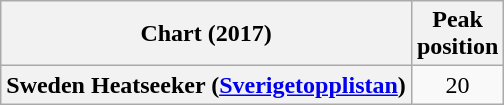<table class="wikitable plainrowheaders" style="text-align:center">
<tr>
<th>Chart (2017)</th>
<th>Peak<br>position</th>
</tr>
<tr>
<th scope="row">Sweden Heatseeker (<a href='#'>Sverigetopplistan</a>)</th>
<td>20</td>
</tr>
</table>
